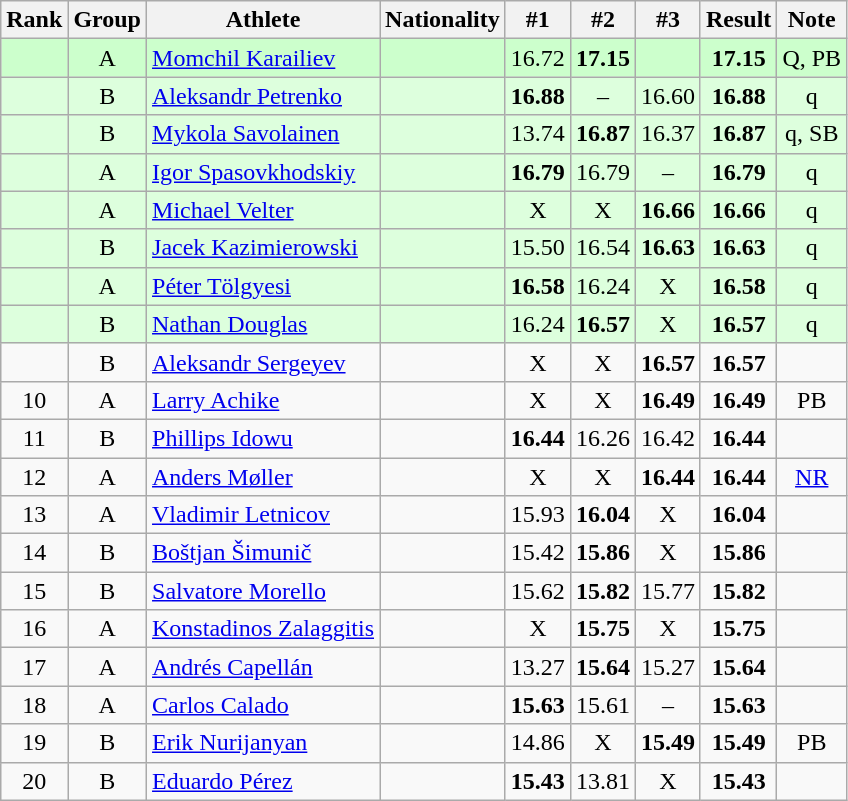<table class="wikitable sortable" style="text-align:center">
<tr>
<th>Rank</th>
<th>Group</th>
<th>Athlete</th>
<th>Nationality</th>
<th>#1</th>
<th>#2</th>
<th>#3</th>
<th>Result</th>
<th>Note</th>
</tr>
<tr bgcolor=ccffcc>
<td></td>
<td>A</td>
<td align=left><a href='#'>Momchil Karailiev</a></td>
<td align=left></td>
<td>16.72</td>
<td><strong>17.15</strong></td>
<td></td>
<td><strong>17.15</strong></td>
<td>Q, PB</td>
</tr>
<tr bgcolor=ddffdd>
<td></td>
<td>B</td>
<td align=left><a href='#'>Aleksandr Petrenko</a></td>
<td align=left></td>
<td><strong>16.88</strong></td>
<td>–</td>
<td>16.60</td>
<td><strong>16.88</strong></td>
<td>q</td>
</tr>
<tr bgcolor=ddffdd>
<td></td>
<td>B</td>
<td align=left><a href='#'>Mykola Savolainen</a></td>
<td align=left></td>
<td>13.74</td>
<td><strong>16.87</strong></td>
<td>16.37</td>
<td><strong>16.87</strong></td>
<td>q, SB</td>
</tr>
<tr bgcolor=ddffdd>
<td></td>
<td>A</td>
<td align=left><a href='#'>Igor Spasovkhodskiy</a></td>
<td align=left></td>
<td><strong>16.79</strong></td>
<td>16.79</td>
<td>–</td>
<td><strong>16.79</strong></td>
<td>q</td>
</tr>
<tr bgcolor=ddffdd>
<td></td>
<td>A</td>
<td align=left><a href='#'>Michael Velter</a></td>
<td align=left></td>
<td>X</td>
<td>X</td>
<td><strong>16.66</strong></td>
<td><strong>16.66</strong></td>
<td>q</td>
</tr>
<tr bgcolor=ddffdd>
<td></td>
<td>B</td>
<td align=left><a href='#'>Jacek Kazimierowski</a></td>
<td align=left></td>
<td>15.50</td>
<td>16.54</td>
<td><strong>16.63</strong></td>
<td><strong>16.63</strong></td>
<td>q</td>
</tr>
<tr bgcolor=ddffdd>
<td></td>
<td>A</td>
<td align=left><a href='#'>Péter Tölgyesi</a></td>
<td align=left></td>
<td><strong>16.58</strong></td>
<td>16.24</td>
<td>X</td>
<td><strong>16.58</strong></td>
<td>q</td>
</tr>
<tr bgcolor=ddffdd>
<td></td>
<td>B</td>
<td align=left><a href='#'>Nathan Douglas</a></td>
<td align=left></td>
<td>16.24</td>
<td><strong>16.57</strong></td>
<td>X</td>
<td><strong>16.57</strong></td>
<td>q</td>
</tr>
<tr>
<td></td>
<td>B</td>
<td align=left><a href='#'>Aleksandr Sergeyev</a></td>
<td align=left></td>
<td>X</td>
<td>X</td>
<td><strong>16.57</strong></td>
<td><strong>16.57</strong></td>
<td></td>
</tr>
<tr>
<td>10</td>
<td>A</td>
<td align=left><a href='#'>Larry Achike</a></td>
<td align=left></td>
<td>X</td>
<td>X</td>
<td><strong>16.49</strong></td>
<td><strong>16.49</strong></td>
<td>PB</td>
</tr>
<tr>
<td>11</td>
<td>B</td>
<td align=left><a href='#'>Phillips Idowu</a></td>
<td align=left></td>
<td><strong>16.44</strong></td>
<td>16.26</td>
<td>16.42</td>
<td><strong>16.44</strong></td>
<td></td>
</tr>
<tr>
<td>12</td>
<td>A</td>
<td align=left><a href='#'>Anders Møller</a></td>
<td align=left></td>
<td>X</td>
<td>X</td>
<td><strong>16.44</strong></td>
<td><strong>16.44</strong></td>
<td><a href='#'>NR</a></td>
</tr>
<tr>
<td>13</td>
<td>A</td>
<td align=left><a href='#'>Vladimir Letnicov</a></td>
<td align=left></td>
<td>15.93</td>
<td><strong>16.04</strong></td>
<td>X</td>
<td><strong>16.04</strong></td>
<td></td>
</tr>
<tr>
<td>14</td>
<td>B</td>
<td align=left><a href='#'>Boštjan Šimunič</a></td>
<td align=left></td>
<td>15.42</td>
<td><strong>15.86</strong></td>
<td>X</td>
<td><strong>15.86</strong></td>
<td></td>
</tr>
<tr>
<td>15</td>
<td>B</td>
<td align=left><a href='#'>Salvatore Morello</a></td>
<td align=left></td>
<td>15.62</td>
<td><strong>15.82</strong></td>
<td>15.77</td>
<td><strong>15.82</strong></td>
<td></td>
</tr>
<tr>
<td>16</td>
<td>A</td>
<td align=left><a href='#'>Konstadinos Zalaggitis</a></td>
<td align=left></td>
<td>X</td>
<td><strong>15.75</strong></td>
<td>X</td>
<td><strong>15.75</strong></td>
<td></td>
</tr>
<tr>
<td>17</td>
<td>A</td>
<td align=left><a href='#'>Andrés Capellán</a></td>
<td align=left></td>
<td>13.27</td>
<td><strong>15.64</strong></td>
<td>15.27</td>
<td><strong>15.64</strong></td>
<td></td>
</tr>
<tr>
<td>18</td>
<td>A</td>
<td align=left><a href='#'>Carlos Calado</a></td>
<td align=left></td>
<td><strong>15.63</strong></td>
<td>15.61</td>
<td>–</td>
<td><strong>15.63</strong></td>
<td></td>
</tr>
<tr>
<td>19</td>
<td>B</td>
<td align=left><a href='#'>Erik Nurijanyan</a></td>
<td align=left></td>
<td>14.86</td>
<td>X</td>
<td><strong>15.49</strong></td>
<td><strong>15.49</strong></td>
<td>PB</td>
</tr>
<tr>
<td>20</td>
<td>B</td>
<td align=left><a href='#'>Eduardo Pérez</a></td>
<td align=left></td>
<td><strong>15.43</strong></td>
<td>13.81</td>
<td>X</td>
<td><strong>15.43</strong></td>
<td></td>
</tr>
</table>
